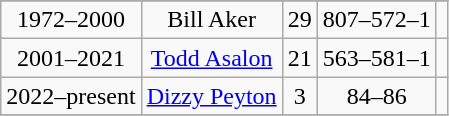<table class="wikitable" style="text-align:center">
<tr>
</tr>
<tr>
<td>1972–2000</td>
<td>Bill Aker</td>
<td>29</td>
<td>807–572–1</td>
<td></td>
</tr>
<tr>
<td>2001–2021</td>
<td><a href='#'>Todd Asalon</a></td>
<td>21</td>
<td>563–581–1</td>
<td></td>
</tr>
<tr>
<td>2022–present</td>
<td><a href='#'>Dizzy Peyton</a></td>
<td>3</td>
<td>84–86</td>
<td></td>
</tr>
<tr>
</tr>
</table>
